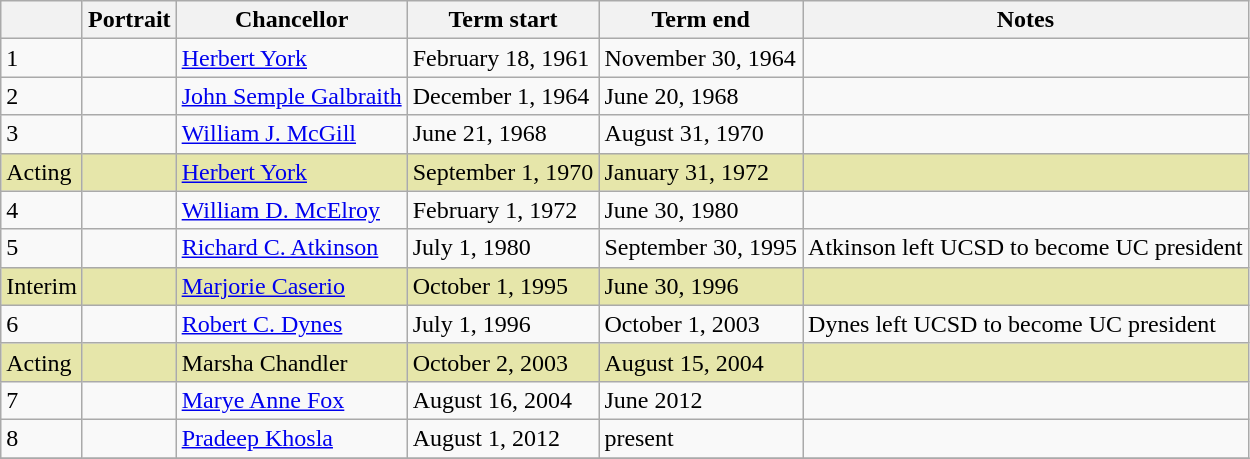<table class=wikitable style="text-align:left">
<tr>
<th></th>
<th>Portrait</th>
<th>Chancellor</th>
<th>Term start</th>
<th>Term end</th>
<th>Notes</th>
</tr>
<tr>
<td>1</td>
<td></td>
<td><a href='#'>Herbert York</a></td>
<td>February 18, 1961</td>
<td>November 30, 1964</td>
<td></td>
</tr>
<tr>
<td>2</td>
<td></td>
<td><a href='#'>John Semple Galbraith</a></td>
<td>December 1, 1964</td>
<td>June 20, 1968</td>
<td></td>
</tr>
<tr>
<td>3</td>
<td></td>
<td><a href='#'>William J. McGill</a></td>
<td>June 21, 1968</td>
<td>August 31, 1970</td>
<td></td>
</tr>
<tr bgcolor="#e6e6aa">
<td>Acting</td>
<td></td>
<td><a href='#'>Herbert York</a></td>
<td nowrap>September 1, 1970</td>
<td>January 31, 1972</td>
<td></td>
</tr>
<tr>
<td>4</td>
<td></td>
<td><a href='#'>William D. McElroy</a></td>
<td>February 1, 1972</td>
<td>June 30, 1980</td>
<td></td>
</tr>
<tr>
<td>5</td>
<td></td>
<td><a href='#'>Richard C. Atkinson</a></td>
<td>July 1, 1980</td>
<td nowrap>September 30, 1995</td>
<td> Atkinson left UCSD to become UC president</td>
</tr>
<tr bgcolor="#e6e6aa">
<td>Interim</td>
<td></td>
<td><a href='#'>Marjorie Caserio</a></td>
<td>October 1, 1995</td>
<td>June 30, 1996</td>
<td></td>
</tr>
<tr>
<td>6</td>
<td></td>
<td><a href='#'>Robert C. Dynes</a></td>
<td>July 1, 1996</td>
<td>October 1, 2003</td>
<td>Dynes left UCSD to become UC president</td>
</tr>
<tr bgcolor="#e6e6aa">
<td>Acting</td>
<td></td>
<td>Marsha Chandler</td>
<td>October 2, 2003</td>
<td>August 15, 2004</td>
<td></td>
</tr>
<tr>
<td>7</td>
<td></td>
<td><a href='#'>Marye Anne Fox</a></td>
<td>August 16, 2004</td>
<td>June 2012</td>
<td></td>
</tr>
<tr>
<td>8</td>
<td></td>
<td><a href='#'>Pradeep Khosla</a></td>
<td>August 1, 2012</td>
<td>present</td>
<td></td>
</tr>
<tr>
</tr>
</table>
